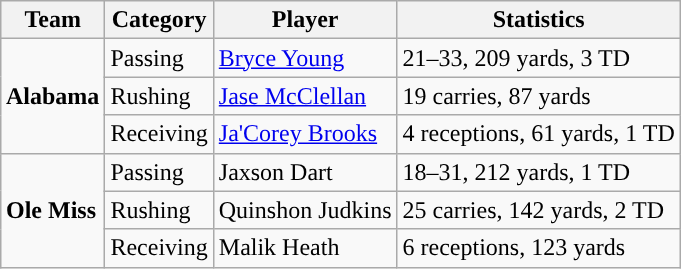<table class="wikitable" style="float: right;">
<tr>
<th>Team</th>
<th>Category</th>
<th>Player</th>
<th>Statistics</th>
</tr>
<tr>
<td rowspan=3><strong>Alabama</strong></td>
<td>Passing</td>
<td><a href='#'>Bryce Young</a></td>
<td>21–33, 209 yards, 3 TD</td>
</tr>
<tr>
<td>Rushing</td>
<td><a href='#'>Jase McClellan</a></td>
<td>19 carries, 87 yards</td>
</tr>
<tr>
<td>Receiving</td>
<td><a href='#'>Ja'Corey Brooks</a></td>
<td>4 receptions, 61 yards, 1 TD</td>
</tr>
<tr>
<td rowspan=3><strong>Ole Miss</strong></td>
<td>Passing</td>
<td>Jaxson Dart</td>
<td>18–31, 212 yards, 1 TD</td>
</tr>
<tr>
<td>Rushing</td>
<td>Quinshon Judkins</td>
<td>25 carries, 142 yards, 2 TD</td>
</tr>
<tr>
<td>Receiving</td>
<td>Malik Heath</td>
<td>6 receptions, 123 yards</td>
</tr>
</table>
